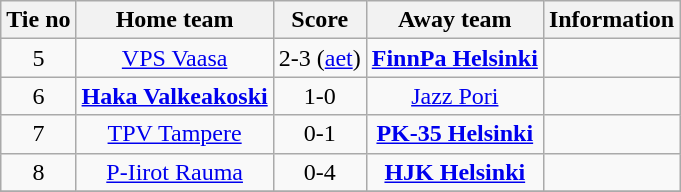<table class="wikitable" style="text-align:center">
<tr>
<th style= width="40px">Tie no</th>
<th style= width="150px">Home team</th>
<th style= width="60px">Score</th>
<th style= width="150px">Away team</th>
<th style= width="30px">Information</th>
</tr>
<tr>
<td>5</td>
<td><a href='#'>VPS Vaasa</a></td>
<td>2-3 (<a href='#'>aet</a>)</td>
<td><strong><a href='#'>FinnPa Helsinki</a></strong></td>
<td></td>
</tr>
<tr>
<td>6</td>
<td><strong><a href='#'>Haka Valkeakoski</a></strong></td>
<td>1-0</td>
<td><a href='#'>Jazz Pori</a></td>
<td></td>
</tr>
<tr>
<td>7</td>
<td><a href='#'>TPV Tampere</a></td>
<td>0-1</td>
<td><strong><a href='#'>PK-35 Helsinki</a></strong></td>
<td></td>
</tr>
<tr>
<td>8</td>
<td><a href='#'>P-Iirot Rauma</a></td>
<td>0-4</td>
<td><strong><a href='#'>HJK Helsinki</a></strong></td>
<td></td>
</tr>
<tr>
</tr>
</table>
